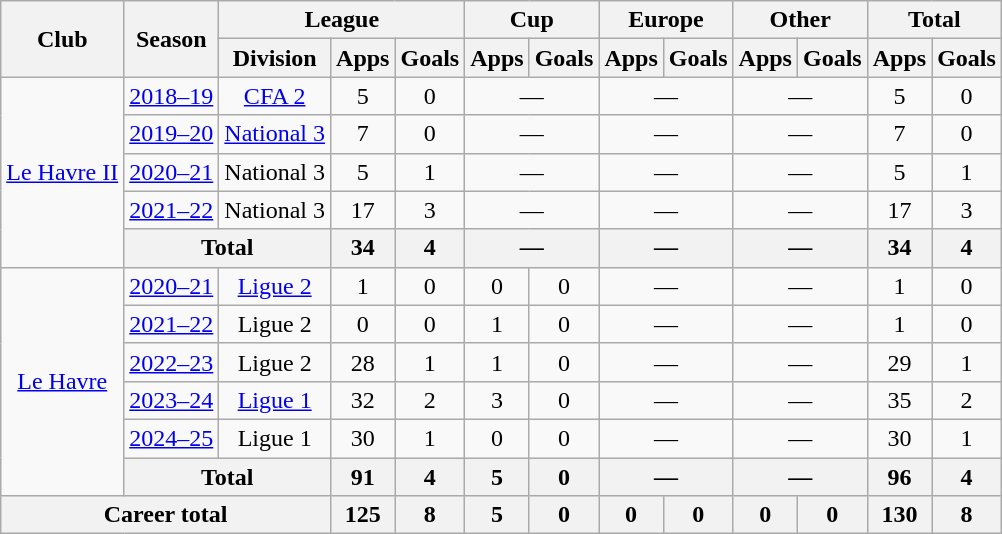<table class="wikitable" style="text-align:center">
<tr>
<th rowspan="2">Club</th>
<th rowspan="2">Season</th>
<th colspan="3">League</th>
<th colspan="2">Cup</th>
<th colspan="2">Europe</th>
<th colspan="2">Other</th>
<th colspan="2">Total</th>
</tr>
<tr>
<th>Division</th>
<th>Apps</th>
<th>Goals</th>
<th>Apps</th>
<th>Goals</th>
<th>Apps</th>
<th>Goals</th>
<th>Apps</th>
<th>Goals</th>
<th>Apps</th>
<th>Goals</th>
</tr>
<tr>
<td rowspan="5"><a href='#'>Le Havre II</a></td>
<td><a href='#'>2018–19</a></td>
<td><a href='#'>CFA 2</a></td>
<td>5</td>
<td>0</td>
<td colspan="2">—</td>
<td colspan="2">—</td>
<td colspan="2">—</td>
<td>5</td>
<td>0</td>
</tr>
<tr>
<td><a href='#'>2019–20</a></td>
<td><a href='#'>National 3</a></td>
<td>7</td>
<td>0</td>
<td colspan="2">—</td>
<td colspan="2">—</td>
<td colspan="2">—</td>
<td>7</td>
<td>0</td>
</tr>
<tr>
<td><a href='#'>2020–21</a></td>
<td>National 3</td>
<td>5</td>
<td>1</td>
<td colspan="2">—</td>
<td colspan="2">—</td>
<td colspan="2">—</td>
<td>5</td>
<td>1</td>
</tr>
<tr>
<td><a href='#'>2021–22</a></td>
<td>National 3</td>
<td>17</td>
<td>3</td>
<td colspan="2">—</td>
<td colspan="2">—</td>
<td colspan="2">—</td>
<td>17</td>
<td>3</td>
</tr>
<tr>
<th colspan="2">Total</th>
<th>34</th>
<th>4</th>
<th colspan="2">—</th>
<th colspan="2">—</th>
<th colspan="2">—</th>
<th>34</th>
<th>4</th>
</tr>
<tr>
<td rowspan="6"><a href='#'>Le Havre</a></td>
<td><a href='#'>2020–21</a></td>
<td><a href='#'>Ligue 2</a></td>
<td>1</td>
<td>0</td>
<td>0</td>
<td>0</td>
<td colspan="2">—</td>
<td colspan="2">—</td>
<td>1</td>
<td>0</td>
</tr>
<tr>
<td><a href='#'>2021–22</a></td>
<td>Ligue 2</td>
<td>0</td>
<td>0</td>
<td>1</td>
<td>0</td>
<td colspan="2">—</td>
<td colspan="2">—</td>
<td>1</td>
<td>0</td>
</tr>
<tr>
<td><a href='#'>2022–23</a></td>
<td>Ligue 2</td>
<td>28</td>
<td>1</td>
<td>1</td>
<td>0</td>
<td colspan="2">—</td>
<td colspan="2">—</td>
<td>29</td>
<td>1</td>
</tr>
<tr>
<td><a href='#'>2023–24</a></td>
<td><a href='#'>Ligue 1</a></td>
<td>32</td>
<td>2</td>
<td>3</td>
<td>0</td>
<td colspan="2">—</td>
<td colspan="2">—</td>
<td>35</td>
<td>2</td>
</tr>
<tr>
<td><a href='#'>2024–25</a></td>
<td>Ligue 1</td>
<td>30</td>
<td>1</td>
<td>0</td>
<td>0</td>
<td colspan="2">—</td>
<td colspan="2">—</td>
<td>30</td>
<td>1</td>
</tr>
<tr>
<th colspan="2">Total</th>
<th>91</th>
<th>4</th>
<th>5</th>
<th>0</th>
<th colspan="2">—</th>
<th colspan="2">—</th>
<th>96</th>
<th>4</th>
</tr>
<tr>
<th colspan="3">Career total</th>
<th>125</th>
<th>8</th>
<th>5</th>
<th>0</th>
<th>0</th>
<th>0</th>
<th>0</th>
<th>0</th>
<th>130</th>
<th>8</th>
</tr>
</table>
